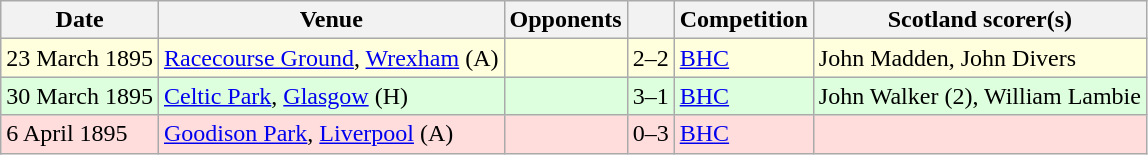<table class="wikitable">
<tr>
<th>Date</th>
<th>Venue</th>
<th>Opponents</th>
<th></th>
<th>Competition</th>
<th>Scotland scorer(s)</th>
</tr>
<tr bgcolor=#ffffdd>
<td>23 March 1895</td>
<td><a href='#'>Racecourse Ground</a>, <a href='#'>Wrexham</a> (A)</td>
<td></td>
<td align=center>2–2</td>
<td><a href='#'>BHC</a></td>
<td>John Madden, John Divers</td>
</tr>
<tr bgcolor=#ddffdd>
<td>30 March 1895</td>
<td><a href='#'>Celtic Park</a>, <a href='#'>Glasgow</a> (H)</td>
<td></td>
<td align=center>3–1</td>
<td><a href='#'>BHC</a></td>
<td>John Walker (2), William Lambie</td>
</tr>
<tr bgcolor=#ffdddd>
<td>6 April 1895</td>
<td><a href='#'>Goodison Park</a>, <a href='#'>Liverpool</a> (A)</td>
<td></td>
<td align=center>0–3</td>
<td><a href='#'>BHC</a></td>
<td></td>
</tr>
</table>
